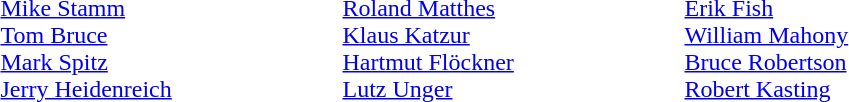<table>
<tr>
<td style="width:14em" valign=top><br><a href='#'>Mike Stamm</a><br><a href='#'>Tom Bruce</a><br><a href='#'>Mark Spitz</a><br><a href='#'>Jerry Heidenreich</a></td>
<td style="width:14em" valign=top><br><a href='#'>Roland Matthes</a><br><a href='#'>Klaus Katzur</a><br><a href='#'>Hartmut Flöckner</a><br><a href='#'>Lutz Unger</a></td>
<td style="width:14em" valign=top><br><a href='#'>Erik Fish</a><br><a href='#'>William Mahony</a><br><a href='#'>Bruce Robertson</a><br><a href='#'>Robert Kasting</a></td>
</tr>
</table>
